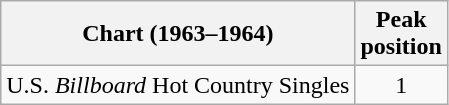<table class="wikitable">
<tr>
<th align="left">Chart (1963–1964)</th>
<th align="center">Peak<br>position</th>
</tr>
<tr>
<td align="left">U.S. <em>Billboard</em> Hot Country Singles</td>
<td align="center">1</td>
</tr>
</table>
